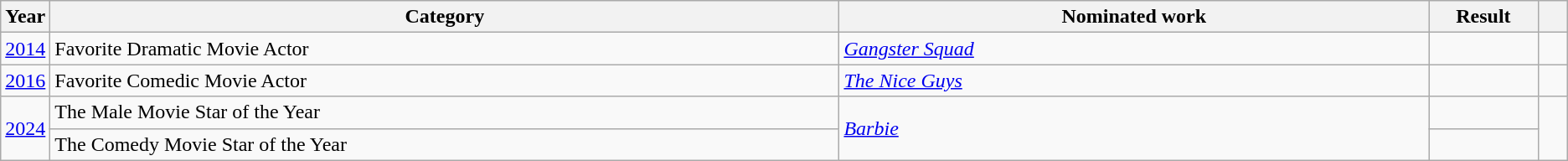<table class=wikitable>
<tr>
<th scope="col" style="width:1em;">Year</th>
<th scope="col" style="width:39em;">Category</th>
<th scope="col" style="width:29em;">Nominated work</th>
<th scope="col" style="width:5em;">Result</th>
<th scope="col" style="width:1em;"></th>
</tr>
<tr>
<td><a href='#'>2014</a></td>
<td>Favorite Dramatic Movie Actor</td>
<td><em><a href='#'>Gangster Squad</a></em></td>
<td></td>
<td></td>
</tr>
<tr>
<td><a href='#'>2016</a></td>
<td>Favorite Comedic Movie Actor</td>
<td><em><a href='#'>The Nice Guys</a></em></td>
<td></td>
<td></td>
</tr>
<tr>
<td rowspan="2"><a href='#'>2024</a></td>
<td>The Male Movie Star of the Year</td>
<td rowspan="2"><em><a href='#'>Barbie</a></em></td>
<td></td>
<td rowspan="2"></td>
</tr>
<tr>
<td>The Comedy Movie Star of the Year</td>
<td></td>
</tr>
</table>
